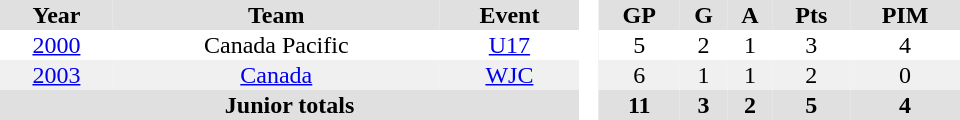<table border="0" cellpadding="1" cellspacing="0" style="text-align:center; width:40em">
<tr ALIGN="center" bgcolor="#e0e0e0">
<th>Year</th>
<th>Team</th>
<th>Event</th>
<th rowspan="99" bgcolor="#ffffff"> </th>
<th>GP</th>
<th>G</th>
<th>A</th>
<th>Pts</th>
<th>PIM</th>
</tr>
<tr>
<td><a href='#'>2000</a></td>
<td>Canada Pacific</td>
<td><a href='#'>U17</a></td>
<td>5</td>
<td>2</td>
<td>1</td>
<td>3</td>
<td>4</td>
</tr>
<tr bgcolor="#f0f0f0">
<td><a href='#'>2003</a></td>
<td><a href='#'>Canada</a></td>
<td><a href='#'>WJC</a></td>
<td>6</td>
<td>1</td>
<td>1</td>
<td>2</td>
<td>0</td>
</tr>
<tr bgcolor="#e0e0e0">
<th colspan=3>Junior totals</th>
<th>11</th>
<th>3</th>
<th>2</th>
<th>5</th>
<th>4</th>
</tr>
</table>
